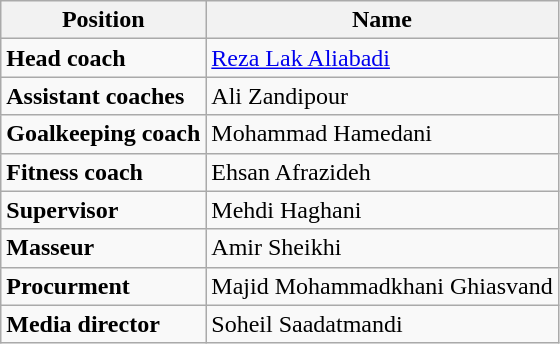<table class="wikitable">
<tr>
<th style="color:; background:;">Position</th>
<th style="color:; background:;">Name</th>
</tr>
<tr>
<td><strong>Head coach</strong></td>
<td> <a href='#'>Reza Lak Aliabadi</a></td>
</tr>
<tr>
<td><strong>Assistant coaches</strong></td>
<td> Ali Zandipour</td>
</tr>
<tr>
<td><strong>Goalkeeping coach</strong></td>
<td> Mohammad Hamedani</td>
</tr>
<tr>
<td><strong>Fitness coach</strong></td>
<td> Ehsan Afrazideh</td>
</tr>
<tr>
<td><strong>Supervisor</strong></td>
<td> Mehdi Haghani</td>
</tr>
<tr>
<td><strong>Masseur</strong></td>
<td> Amir Sheikhi</td>
</tr>
<tr>
<td><strong>Procurment</strong></td>
<td> Majid Mohammadkhani Ghiasvand</td>
</tr>
<tr>
<td><strong>Media director</strong></td>
<td> Soheil Saadatmandi</td>
</tr>
</table>
